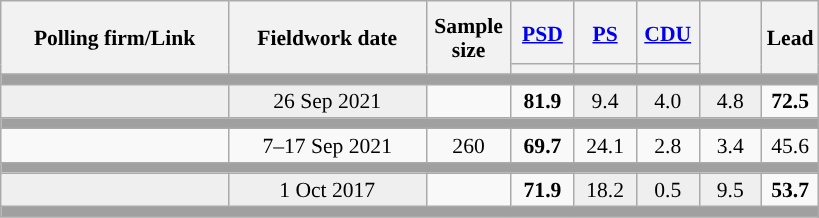<table class="wikitable sortable mw-datatable" style="text-align:center;font-size:90%;line-height:16px;">
<tr style="height:42px;">
<th style="width:145px;" rowspan="2">Polling firm/Link</th>
<th style="width:125px;" rowspan="2">Fieldwork date</th>
<th class="unsortable" style="width:50px;" rowspan="2">Sample size</th>
<th class="unsortable" style="width:35px;"><a href='#'>PSD</a></th>
<th class="unsortable" style="width:35px;"><a href='#'>PS</a></th>
<th class="unsortable" style="width:35px;"><a href='#'>CDU</a></th>
<th class="unsortable" style="width:35px;" rowspan="2"></th>
<th class="unsortable" style="width:30px;" rowspan="2">Lead</th>
</tr>
<tr>
<th class="unsortable" style="color:inherit;background:"></th>
<th class="unsortable" style="color:inherit;background:"></th>
<th class="unsortable" style="color:inherit;background:"></th>
</tr>
<tr>
<td colspan="12" style="background:#A0A0A0"></td>
</tr>
<tr>
<td style="background:#EFEFEF;"><strong></strong></td>
<td style="background:#EFEFEF;" data-sort-value="2019-10-06">26 Sep 2021</td>
<td></td>
<td><strong>81.9</strong><br></td>
<td style="background:#EFEFEF;">9.4<br></td>
<td style="background:#EFEFEF;">4.0<br></td>
<td style="background:#EFEFEF;">4.8</td>
<td style="background:"><strong>72.5</strong></td>
</tr>
<tr>
<td colspan="12" style="background:#A0A0A0"></td>
</tr>
<tr>
<td align="center"></td>
<td align="center">7–17 Sep 2021</td>
<td align="center">260</td>
<td align="center" ><strong>69.7</strong></td>
<td align="center">24.1</td>
<td align="center">2.8</td>
<td align="center">3.4</td>
<td style="background:">45.6</td>
</tr>
<tr>
<td colspan="12" style="background:#A0A0A0"></td>
</tr>
<tr>
<td style="background:#EFEFEF;"><strong></strong></td>
<td style="background:#EFEFEF;" data-sort-value="2019-10-06">1 Oct 2017</td>
<td></td>
<td><strong>71.9</strong><br></td>
<td style="background:#EFEFEF;">18.2<br></td>
<td style="background:#EFEFEF;">0.5<br></td>
<td style="background:#EFEFEF;">9.5<br></td>
<td style="background:"><strong>53.7</strong></td>
</tr>
<tr>
<td colspan="12" style="background:#A0A0A0"></td>
</tr>
</table>
